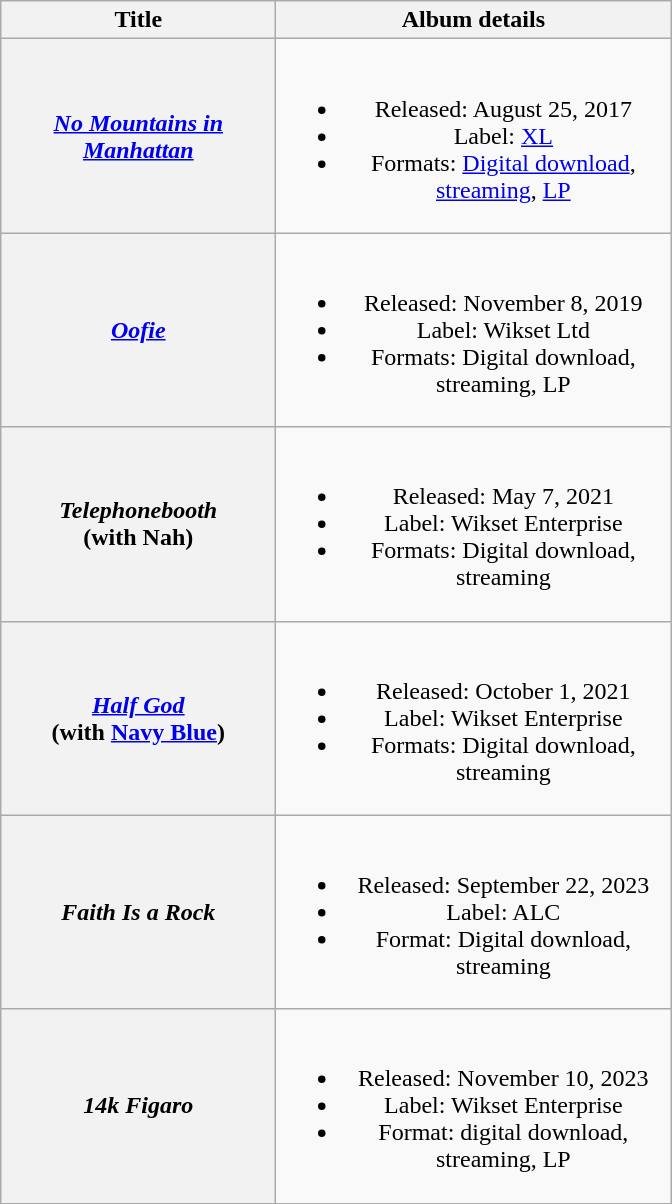<table class="wikitable plainrowheaders" style="text-align:center;">
<tr>
<th scope="col" style="width:11em;">Title</th>
<th scope="col" style="width:16em;">Album details</th>
</tr>
<tr>
<th scope="row"><em><a href='#'>No Mountains in Manhattan</a></em></th>
<td><br><ul><li>Released: August 25, 2017</li><li>Label: <a href='#'>XL</a></li><li>Formats: <a href='#'>Digital download</a>, <a href='#'>streaming</a>, <a href='#'>LP</a></li></ul></td>
</tr>
<tr>
<th scope="row"><em><a href='#'>Oofie</a></em></th>
<td><br><ul><li>Released: November 8, 2019</li><li>Label: Wikset Ltd</li><li>Formats: Digital download, streaming, LP</li></ul></td>
</tr>
<tr>
<th scope="row"><em>Telephonebooth</em><br><span>(with Nah)</span></th>
<td><br><ul><li>Released: May 7, 2021</li><li>Label: Wikset Enterprise</li><li>Formats: Digital download, streaming</li></ul></td>
</tr>
<tr>
<th scope="row"><em><a href='#'>Half God</a></em><br><span>(with <a href='#'>Navy Blue</a>)</span></th>
<td><br><ul><li>Released: October 1, 2021</li><li>Label: Wikset Enterprise</li><li>Formats: Digital download, streaming</li></ul></td>
</tr>
<tr>
<th scope="row"><em>Faith Is a Rock</em><br></th>
<td><br><ul><li>Released: September 22, 2023</li><li>Label: ALC</li><li>Format: Digital download, streaming</li></ul></td>
</tr>
<tr>
<th><em>14k Figaro</em><br></th>
<td><br><ul><li>Released: November 10, 2023</li><li>Label: Wikset Enterprise</li><li>Format: digital download, streaming, LP</li></ul></td>
</tr>
</table>
